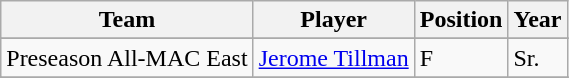<table class="wikitable" border="1">
<tr align=center>
<th style= >Team</th>
<th style= >Player</th>
<th style= >Position</th>
<th style= >Year</th>
</tr>
<tr align="center">
</tr>
<tr>
<td>Preseason All-MAC East</td>
<td><a href='#'>Jerome Tillman</a></td>
<td>F</td>
<td>Sr.</td>
</tr>
<tr>
</tr>
<tr>
</tr>
</table>
